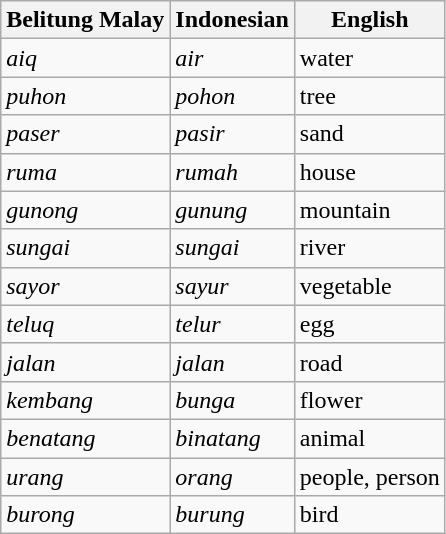<table class="wikitable">
<tr>
<th>Belitung Malay</th>
<th>Indonesian</th>
<th>English</th>
</tr>
<tr>
<td><em>aiq</em></td>
<td><em>air</em></td>
<td>water</td>
</tr>
<tr>
<td><em>puhon</em></td>
<td><em>pohon</em></td>
<td>tree</td>
</tr>
<tr>
<td><em>paser</em></td>
<td><em>pasir</em></td>
<td>sand</td>
</tr>
<tr>
<td><em>ruma</em></td>
<td><em>rumah</em></td>
<td>house</td>
</tr>
<tr>
<td><em>gunong</em></td>
<td><em>gunung</em></td>
<td>mountain</td>
</tr>
<tr>
<td><em>sungai</em></td>
<td><em>sungai</em></td>
<td>river</td>
</tr>
<tr>
<td><em>sayor</em></td>
<td><em>sayur</em></td>
<td>vegetable</td>
</tr>
<tr>
<td><em>teluq</em></td>
<td><em>telur</em></td>
<td>egg</td>
</tr>
<tr>
<td><em>jalan</em></td>
<td><em>jalan</em></td>
<td>road</td>
</tr>
<tr>
<td><em>kembang</em></td>
<td><em>bunga</em></td>
<td>flower</td>
</tr>
<tr>
<td><em>benatang</em></td>
<td><em>binatang</em></td>
<td>animal</td>
</tr>
<tr>
<td><em>urang</em></td>
<td><em>orang</em></td>
<td>people, person</td>
</tr>
<tr>
<td><em>burong</em></td>
<td><em>burung</em></td>
<td>bird</td>
</tr>
</table>
